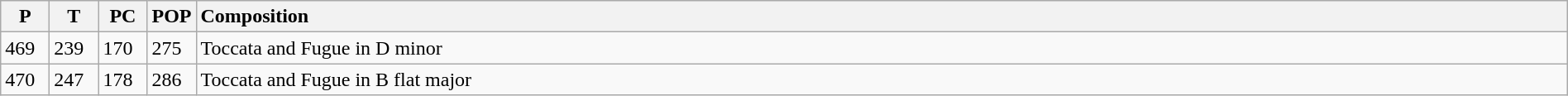<table class="wikitable" width="100%">
<tr>
<th width="32">P</th>
<th width="32">T</th>
<th width="32">PC</th>
<th width="32">POP</th>
<th style="text-align: left;">Composition</th>
</tr>
<tr>
<td>469</td>
<td>239</td>
<td>170</td>
<td>275</td>
<td>Toccata and Fugue in D minor</td>
</tr>
<tr>
<td>470</td>
<td>247</td>
<td>178</td>
<td>286</td>
<td>Toccata and Fugue in B flat major</td>
</tr>
</table>
